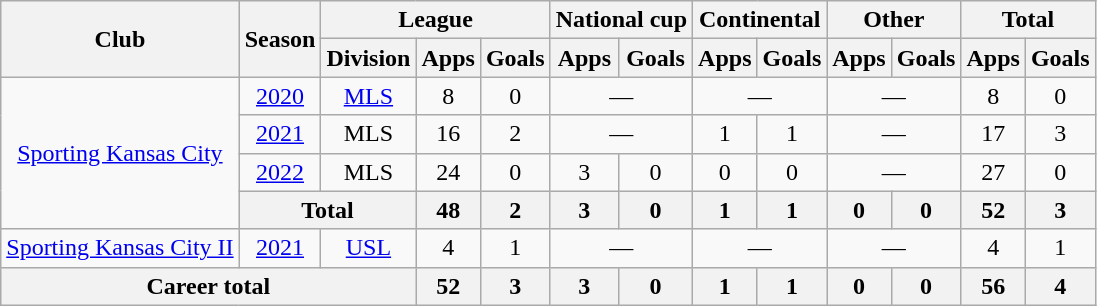<table class=wikitable style=text-align:center>
<tr>
<th rowspan=2>Club</th>
<th rowspan=2>Season</th>
<th colspan=3>League</th>
<th colspan=2>National cup</th>
<th colspan=2>Continental</th>
<th colspan=2>Other</th>
<th colspan=2>Total</th>
</tr>
<tr>
<th>Division</th>
<th>Apps</th>
<th>Goals</th>
<th>Apps</th>
<th>Goals</th>
<th>Apps</th>
<th>Goals</th>
<th>Apps</th>
<th>Goals</th>
<th>Apps</th>
<th>Goals</th>
</tr>
<tr>
<td rowspan=4><a href='#'>Sporting Kansas City</a></td>
<td><a href='#'>2020</a></td>
<td><a href='#'>MLS</a></td>
<td>8</td>
<td>0</td>
<td colspan=2>—</td>
<td colspan=2>—</td>
<td colspan=2>—</td>
<td>8</td>
<td>0</td>
</tr>
<tr>
<td><a href='#'>2021</a></td>
<td>MLS</td>
<td>16</td>
<td>2</td>
<td colspan=2>—</td>
<td>1</td>
<td>1</td>
<td colspan=2>—</td>
<td>17</td>
<td>3</td>
</tr>
<tr>
<td><a href='#'>2022</a></td>
<td>MLS</td>
<td>24</td>
<td>0</td>
<td>3</td>
<td>0</td>
<td>0</td>
<td>0</td>
<td colspan=2>—</td>
<td>27</td>
<td>0</td>
</tr>
<tr>
<th colspan=2>Total</th>
<th>48</th>
<th>2</th>
<th>3</th>
<th>0</th>
<th>1</th>
<th>1</th>
<th>0</th>
<th>0</th>
<th>52</th>
<th>3</th>
</tr>
<tr>
<td rowspan=1><a href='#'>Sporting Kansas City II</a></td>
<td><a href='#'>2021</a></td>
<td><a href='#'>USL</a></td>
<td>4</td>
<td>1</td>
<td colspan=2>—</td>
<td colspan=2>—</td>
<td colspan=2>—</td>
<td>4</td>
<td>1</td>
</tr>
<tr>
<th colspan=3>Career total</th>
<th>52</th>
<th>3</th>
<th>3</th>
<th>0</th>
<th>1</th>
<th>1</th>
<th>0</th>
<th>0</th>
<th>56</th>
<th>4</th>
</tr>
</table>
